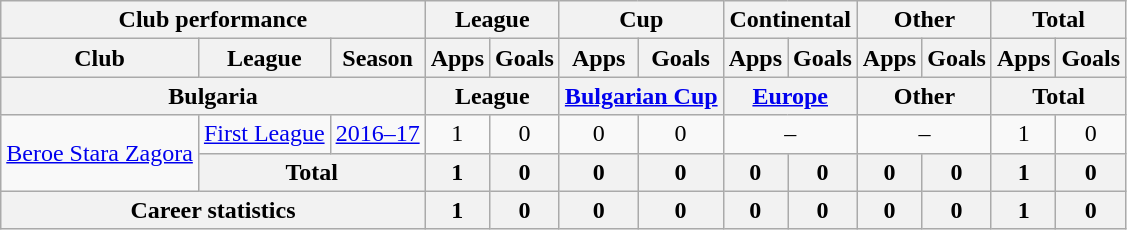<table class="wikitable" style="text-align: center">
<tr>
<th Colspan="3">Club performance</th>
<th Colspan="2">League</th>
<th Colspan="2">Cup</th>
<th Colspan="2">Continental</th>
<th Colspan="2">Other</th>
<th Colspan="3">Total</th>
</tr>
<tr>
<th>Club</th>
<th>League</th>
<th>Season</th>
<th>Apps</th>
<th>Goals</th>
<th>Apps</th>
<th>Goals</th>
<th>Apps</th>
<th>Goals</th>
<th>Apps</th>
<th>Goals</th>
<th>Apps</th>
<th>Goals</th>
</tr>
<tr>
<th Colspan="3">Bulgaria</th>
<th Colspan="2">League</th>
<th Colspan="2"><a href='#'>Bulgarian Cup</a></th>
<th Colspan="2"><a href='#'>Europe</a></th>
<th Colspan="2">Other</th>
<th Colspan="2">Total</th>
</tr>
<tr>
<td rowspan="2" valign="center"><a href='#'>Beroe Stara Zagora</a></td>
<td rowspan="1"><a href='#'>First League</a></td>
<td><a href='#'>2016–17</a></td>
<td>1</td>
<td>0</td>
<td>0</td>
<td>0</td>
<td colspan="2">–</td>
<td colspan="2">–</td>
<td>1</td>
<td>0</td>
</tr>
<tr>
<th colspan=2>Total</th>
<th>1</th>
<th>0</th>
<th>0</th>
<th>0</th>
<th>0</th>
<th>0</th>
<th>0</th>
<th>0</th>
<th>1</th>
<th>0</th>
</tr>
<tr>
<th colspan="3">Career statistics</th>
<th>1</th>
<th>0</th>
<th>0</th>
<th>0</th>
<th>0</th>
<th>0</th>
<th>0</th>
<th>0</th>
<th>1</th>
<th>0</th>
</tr>
</table>
